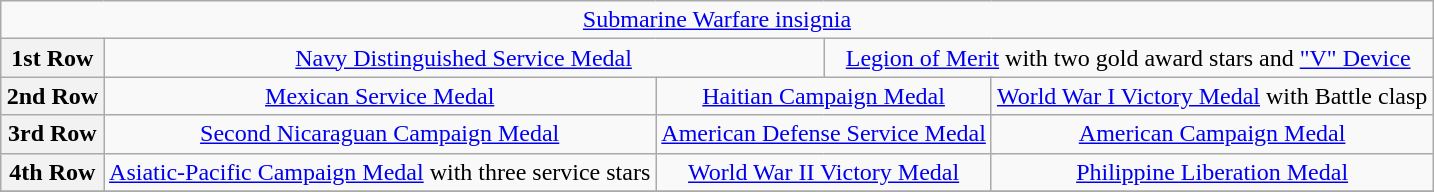<table class="wikitable" style="margin:1em auto; text-align:center;">
<tr>
<td colspan="14"><a href='#'>Submarine Warfare insignia</a></td>
</tr>
<tr>
<th>1st Row</th>
<td colspan="6"><a href='#'>Navy Distinguished Service Medal</a></td>
<td colspan="6"><a href='#'>Legion of Merit</a> with two gold award stars and <a href='#'>"V" Device</a></td>
</tr>
<tr>
<th>2nd Row</th>
<td colspan="4"><a href='#'>Mexican Service Medal</a></td>
<td colspan="4"><a href='#'>Haitian Campaign Medal</a></td>
<td colspan="4"><a href='#'>World War I Victory Medal</a> with Battle clasp</td>
</tr>
<tr>
<th>3rd Row</th>
<td colspan="4"><a href='#'>Second Nicaraguan Campaign Medal</a></td>
<td colspan="4"><a href='#'>American Defense Service Medal</a></td>
<td colspan="4"><a href='#'>American Campaign Medal</a></td>
</tr>
<tr>
<th>4th Row</th>
<td colspan="4"><a href='#'>Asiatic-Pacific Campaign Medal</a> with three service stars</td>
<td colspan="4"><a href='#'>World War II Victory Medal</a></td>
<td colspan="4"><a href='#'>Philippine Liberation Medal</a></td>
</tr>
<tr>
</tr>
</table>
